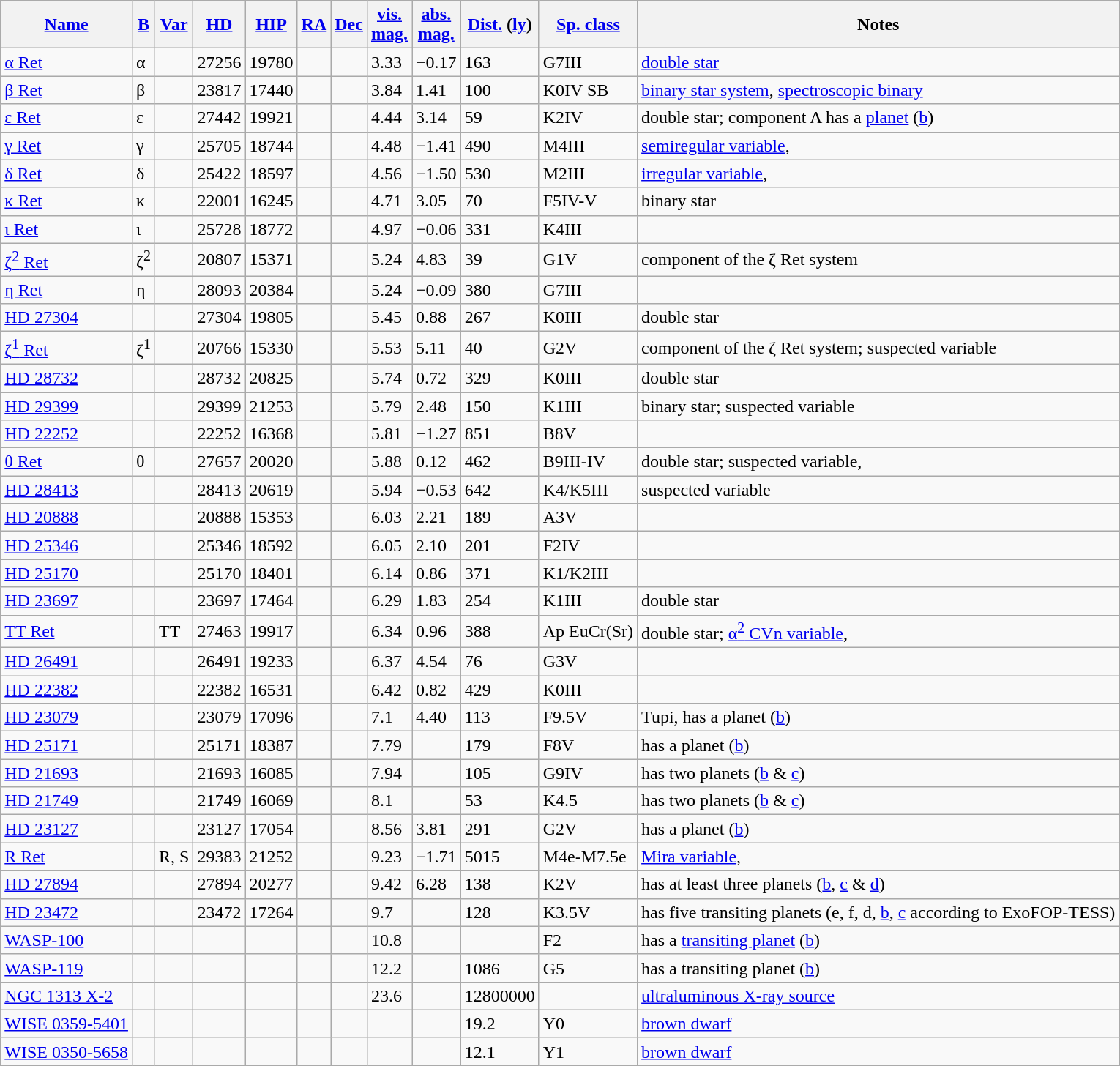<table class="wikitable sortable sticky-header">
<tr>
<th><a href='#'>Name</a></th>
<th><a href='#'>B</a></th>
<th><a href='#'>Var</a></th>
<th><a href='#'>HD</a></th>
<th><a href='#'>HIP</a></th>
<th><a href='#'>RA</a></th>
<th><a href='#'>Dec</a></th>
<th><a href='#'>vis.<br>mag.</a></th>
<th><a href='#'>abs.<br>mag.</a></th>
<th><a href='#'>Dist.</a> (<a href='#'>ly</a>)</th>
<th><a href='#'>Sp. class</a></th>
<th>Notes</th>
</tr>
<tr>
<td><a href='#'>α Ret</a></td>
<td>α</td>
<td></td>
<td>27256</td>
<td>19780</td>
<td></td>
<td></td>
<td>3.33</td>
<td>−0.17</td>
<td>163</td>
<td>G7III</td>
<td style="text-align:left;"><a href='#'>double star</a></td>
</tr>
<tr>
<td><a href='#'>β Ret</a></td>
<td>β</td>
<td></td>
<td>23817</td>
<td>17440</td>
<td></td>
<td></td>
<td>3.84</td>
<td>1.41</td>
<td>100</td>
<td>K0IV SB</td>
<td style="text-align:left;"><a href='#'>binary star system</a>, <a href='#'>spectroscopic binary</a></td>
</tr>
<tr>
<td><a href='#'>ε Ret</a></td>
<td>ε</td>
<td></td>
<td>27442</td>
<td>19921</td>
<td></td>
<td></td>
<td>4.44</td>
<td>3.14</td>
<td>59</td>
<td>K2IV</td>
<td style="text-align:left;">double star; component A has a <a href='#'>planet</a> (<a href='#'>b</a>)</td>
</tr>
<tr>
<td><a href='#'>γ Ret</a></td>
<td>γ</td>
<td></td>
<td>25705</td>
<td>18744</td>
<td></td>
<td></td>
<td>4.48</td>
<td>−1.41</td>
<td>490</td>
<td>M4III</td>
<td style="text-align:left;"><a href='#'>semiregular variable</a>, </td>
</tr>
<tr>
<td><a href='#'>δ Ret</a></td>
<td>δ</td>
<td></td>
<td>25422</td>
<td>18597</td>
<td></td>
<td></td>
<td>4.56</td>
<td>−1.50</td>
<td>530</td>
<td>M2III</td>
<td style="text-align:left;"><a href='#'>irregular variable</a>, </td>
</tr>
<tr>
<td><a href='#'>κ Ret</a></td>
<td>κ</td>
<td></td>
<td>22001</td>
<td>16245</td>
<td></td>
<td></td>
<td>4.71</td>
<td>3.05</td>
<td>70</td>
<td>F5IV-V</td>
<td style="text-align:left;">binary star</td>
</tr>
<tr>
<td><a href='#'>ι Ret</a></td>
<td>ι</td>
<td></td>
<td>25728</td>
<td>18772</td>
<td></td>
<td></td>
<td>4.97</td>
<td>−0.06</td>
<td>331</td>
<td>K4III</td>
<td></td>
</tr>
<tr>
<td><a href='#'>ζ<sup>2</sup> Ret</a></td>
<td>ζ<sup>2</sup></td>
<td></td>
<td>20807</td>
<td>15371</td>
<td></td>
<td></td>
<td>5.24</td>
<td>4.83</td>
<td>39</td>
<td>G1V</td>
<td style="text-align:left;">component of the ζ Ret system</td>
</tr>
<tr>
<td><a href='#'>η Ret</a></td>
<td>η</td>
<td></td>
<td>28093</td>
<td>20384</td>
<td></td>
<td></td>
<td>5.24</td>
<td>−0.09</td>
<td>380</td>
<td>G7III</td>
<td></td>
</tr>
<tr>
<td><a href='#'>HD 27304</a></td>
<td></td>
<td></td>
<td>27304</td>
<td>19805</td>
<td></td>
<td></td>
<td>5.45</td>
<td>0.88</td>
<td>267</td>
<td>K0III</td>
<td style="text-align:left;">double star</td>
</tr>
<tr>
<td><a href='#'>ζ<sup>1</sup> Ret</a></td>
<td>ζ<sup>1</sup></td>
<td></td>
<td>20766</td>
<td>15330</td>
<td></td>
<td></td>
<td>5.53</td>
<td>5.11</td>
<td>40</td>
<td>G2V</td>
<td style="text-align:left;">component of the ζ Ret system; suspected variable</td>
</tr>
<tr>
<td><a href='#'>HD 28732</a></td>
<td></td>
<td></td>
<td>28732</td>
<td>20825</td>
<td></td>
<td></td>
<td>5.74</td>
<td>0.72</td>
<td>329</td>
<td>K0III</td>
<td style="text-align:left;">double star</td>
</tr>
<tr>
<td><a href='#'>HD 29399</a></td>
<td></td>
<td></td>
<td>29399</td>
<td>21253</td>
<td></td>
<td></td>
<td>5.79</td>
<td>2.48</td>
<td>150</td>
<td>K1III</td>
<td style="text-align:left;">binary star; suspected variable</td>
</tr>
<tr>
<td><a href='#'>HD 22252</a></td>
<td></td>
<td></td>
<td>22252</td>
<td>16368</td>
<td></td>
<td></td>
<td>5.81</td>
<td>−1.27</td>
<td>851</td>
<td>B8V</td>
<td></td>
</tr>
<tr>
<td><a href='#'>θ Ret</a></td>
<td>θ</td>
<td></td>
<td>27657</td>
<td>20020</td>
<td></td>
<td></td>
<td>5.88</td>
<td>0.12</td>
<td>462</td>
<td>B9III-IV</td>
<td style="text-align:left;">double star; suspected variable, </td>
</tr>
<tr>
<td><a href='#'>HD 28413</a></td>
<td></td>
<td></td>
<td>28413</td>
<td>20619</td>
<td></td>
<td></td>
<td>5.94</td>
<td>−0.53</td>
<td>642</td>
<td>K4/K5III</td>
<td>suspected variable</td>
</tr>
<tr>
<td><a href='#'>HD 20888</a></td>
<td></td>
<td></td>
<td>20888</td>
<td>15353</td>
<td></td>
<td></td>
<td>6.03</td>
<td>2.21</td>
<td>189</td>
<td>A3V</td>
<td></td>
</tr>
<tr>
<td><a href='#'>HD 25346</a></td>
<td></td>
<td></td>
<td>25346</td>
<td>18592</td>
<td></td>
<td></td>
<td>6.05</td>
<td>2.10</td>
<td>201</td>
<td>F2IV</td>
<td></td>
</tr>
<tr>
<td><a href='#'>HD 25170</a></td>
<td></td>
<td></td>
<td>25170</td>
<td>18401</td>
<td></td>
<td></td>
<td>6.14</td>
<td>0.86</td>
<td>371</td>
<td>K1/K2III</td>
<td></td>
</tr>
<tr>
<td><a href='#'>HD 23697</a></td>
<td></td>
<td></td>
<td>23697</td>
<td>17464</td>
<td></td>
<td></td>
<td>6.29</td>
<td>1.83</td>
<td>254</td>
<td>K1III</td>
<td style="text-align:left;">double star</td>
</tr>
<tr>
<td><a href='#'>TT Ret</a></td>
<td></td>
<td>TT</td>
<td>27463</td>
<td>19917</td>
<td></td>
<td></td>
<td>6.34</td>
<td>0.96</td>
<td>388</td>
<td>Ap EuCr(Sr)</td>
<td style="text-align:left;">double star; <a href='#'>α<sup>2</sup> CVn variable</a>, </td>
</tr>
<tr>
<td><a href='#'>HD 26491</a></td>
<td></td>
<td></td>
<td>26491</td>
<td>19233</td>
<td></td>
<td></td>
<td>6.37</td>
<td>4.54</td>
<td>76</td>
<td>G3V</td>
<td></td>
</tr>
<tr>
<td><a href='#'>HD 22382</a></td>
<td></td>
<td></td>
<td>22382</td>
<td>16531</td>
<td></td>
<td></td>
<td>6.42</td>
<td>0.82</td>
<td>429</td>
<td>K0III</td>
<td></td>
</tr>
<tr>
<td><a href='#'>HD 23079</a></td>
<td></td>
<td></td>
<td>23079</td>
<td>17096</td>
<td></td>
<td></td>
<td>7.1</td>
<td>4.40</td>
<td>113</td>
<td>F9.5V</td>
<td style="text-align:left;">Tupi, has a planet (<a href='#'>b</a>)</td>
</tr>
<tr>
<td><a href='#'>HD 25171</a></td>
<td></td>
<td></td>
<td>25171</td>
<td>18387</td>
<td></td>
<td></td>
<td>7.79</td>
<td></td>
<td>179</td>
<td>F8V</td>
<td style="text-align:left;">has a planet (<a href='#'>b</a>)</td>
</tr>
<tr>
<td><a href='#'>HD 21693</a></td>
<td></td>
<td></td>
<td>21693</td>
<td>16085</td>
<td></td>
<td></td>
<td>7.94</td>
<td></td>
<td>105</td>
<td>G9IV</td>
<td style="text-align:left;">has two planets (<a href='#'>b</a> & <a href='#'>c</a>)</td>
</tr>
<tr>
<td><a href='#'>HD 21749</a></td>
<td></td>
<td></td>
<td>21749</td>
<td>16069</td>
<td></td>
<td></td>
<td>8.1</td>
<td></td>
<td>53</td>
<td>K4.5</td>
<td style="text-align:left;">has two planets (<a href='#'>b</a> & <a href='#'>c</a>)</td>
</tr>
<tr>
<td><a href='#'>HD 23127</a></td>
<td></td>
<td></td>
<td>23127</td>
<td>17054</td>
<td></td>
<td></td>
<td>8.56</td>
<td>3.81</td>
<td>291</td>
<td>G2V</td>
<td style="text-align:left;">has a planet (<a href='#'>b</a>)</td>
</tr>
<tr>
<td><a href='#'>R Ret</a></td>
<td></td>
<td>R, S</td>
<td>29383</td>
<td>21252</td>
<td></td>
<td></td>
<td>9.23</td>
<td>−1.71</td>
<td>5015</td>
<td>M4e-M7.5e</td>
<td style="text-align:left;"><a href='#'>Mira variable</a>, </td>
</tr>
<tr>
<td><a href='#'>HD 27894</a></td>
<td></td>
<td></td>
<td>27894</td>
<td>20277</td>
<td></td>
<td></td>
<td>9.42</td>
<td>6.28</td>
<td>138</td>
<td>K2V</td>
<td style="text-align:left;">has at least three planets (<a href='#'>b</a>, <a href='#'>c</a> & <a href='#'>d</a>)</td>
</tr>
<tr>
<td><a href='#'>HD 23472</a></td>
<td></td>
<td></td>
<td>23472</td>
<td>17264</td>
<td></td>
<td></td>
<td>9.7</td>
<td></td>
<td>128</td>
<td>K3.5V</td>
<td style="text-align:left;">has five transiting planets (e, f, d, <a href='#'>b</a>, <a href='#'>c</a> according to ExoFOP-TESS)</td>
</tr>
<tr>
<td><a href='#'>WASP-100</a></td>
<td></td>
<td></td>
<td></td>
<td></td>
<td></td>
<td></td>
<td>10.8</td>
<td></td>
<td></td>
<td>F2</td>
<td style="text-align:left;">has a <a href='#'>transiting planet</a> (<a href='#'>b</a>)</td>
</tr>
<tr>
<td><a href='#'>WASP-119</a></td>
<td></td>
<td></td>
<td></td>
<td></td>
<td></td>
<td></td>
<td>12.2</td>
<td></td>
<td>1086</td>
<td>G5</td>
<td style="text-align:left;">has a transiting planet (<a href='#'>b</a>)</td>
</tr>
<tr>
<td><a href='#'>NGC 1313 X-2</a></td>
<td></td>
<td></td>
<td></td>
<td></td>
<td></td>
<td></td>
<td>23.6</td>
<td></td>
<td>12800000</td>
<td></td>
<td style="text-align:left;"><a href='#'>ultraluminous X-ray source</a></td>
</tr>
<tr>
<td><a href='#'>WISE 0359-5401</a></td>
<td></td>
<td></td>
<td></td>
<td></td>
<td></td>
<td></td>
<td></td>
<td></td>
<td>19.2</td>
<td>Y0</td>
<td style="text-align:left;"><a href='#'>brown dwarf</a></td>
</tr>
<tr>
<td><a href='#'>WISE 0350-5658</a></td>
<td></td>
<td></td>
<td></td>
<td></td>
<td></td>
<td></td>
<td></td>
<td></td>
<td>12.1</td>
<td>Y1</td>
<td style="text-align:left;"><a href='#'>brown dwarf</a><br></td>
</tr>
</table>
